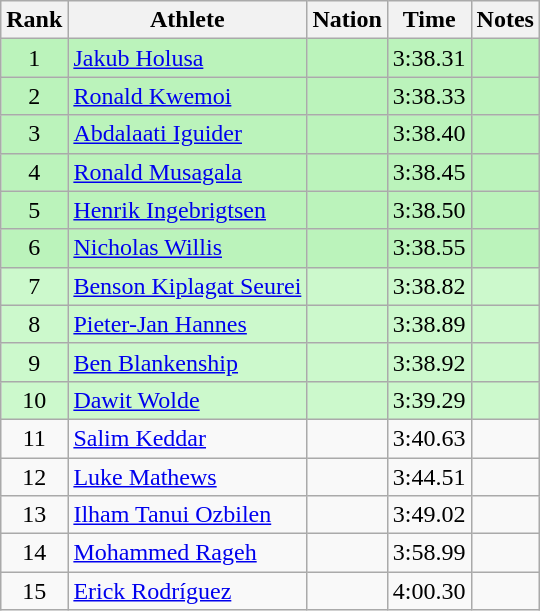<table class="wikitable sortable" style="text-align:center">
<tr>
<th>Rank</th>
<th>Athlete</th>
<th>Nation</th>
<th>Time</th>
<th>Notes</th>
</tr>
<tr bgcolor=bbf3bb>
<td>1</td>
<td align=left><a href='#'>Jakub Holusa</a></td>
<td align=left></td>
<td>3:38.31</td>
<td></td>
</tr>
<tr bgcolor=bbf3bb>
<td>2</td>
<td align=left><a href='#'>Ronald Kwemoi</a></td>
<td align=left></td>
<td>3:38.33</td>
<td></td>
</tr>
<tr bgcolor=bbf3bb>
<td>3</td>
<td align=left><a href='#'>Abdalaati Iguider</a></td>
<td align=left></td>
<td>3:38.40</td>
<td></td>
</tr>
<tr bgcolor=bbf3bb>
<td>4</td>
<td align=left><a href='#'>Ronald Musagala</a></td>
<td align=left></td>
<td>3:38.45</td>
<td></td>
</tr>
<tr bgcolor=bbf3bb>
<td>5</td>
<td align=left><a href='#'>Henrik Ingebrigtsen</a></td>
<td align=left></td>
<td>3:38.50</td>
<td></td>
</tr>
<tr bgcolor=bbf3bb>
<td>6</td>
<td align=left><a href='#'>Nicholas Willis</a></td>
<td align=left></td>
<td>3:38.55</td>
<td></td>
</tr>
<tr bgcolor=ccf9cc>
<td>7</td>
<td align=left><a href='#'>Benson Kiplagat Seurei</a></td>
<td align=left></td>
<td>3:38.82</td>
<td></td>
</tr>
<tr bgcolor=ccf9cc>
<td>8</td>
<td align=left><a href='#'>Pieter-Jan Hannes</a></td>
<td align=left></td>
<td>3:38.89</td>
<td></td>
</tr>
<tr bgcolor=ccf9cc>
<td>9</td>
<td align=left><a href='#'>Ben Blankenship</a></td>
<td align=left></td>
<td>3:38.92</td>
<td></td>
</tr>
<tr bgcolor=ccf9cc>
<td>10</td>
<td align=left><a href='#'>Dawit Wolde</a></td>
<td align=left></td>
<td>3:39.29</td>
<td></td>
</tr>
<tr>
<td>11</td>
<td align=left><a href='#'>Salim Keddar</a></td>
<td align=left></td>
<td>3:40.63</td>
<td></td>
</tr>
<tr>
<td>12</td>
<td align="left"><a href='#'>Luke Mathews</a></td>
<td align=left></td>
<td>3:44.51</td>
<td></td>
</tr>
<tr>
<td>13</td>
<td align=left><a href='#'>Ilham Tanui Ozbilen</a></td>
<td align=left></td>
<td>3:49.02</td>
<td></td>
</tr>
<tr>
<td>14</td>
<td align="left"><a href='#'>Mohammed Rageh</a></td>
<td align=left></td>
<td>3:58.99</td>
<td></td>
</tr>
<tr>
<td>15</td>
<td align=left><a href='#'>Erick Rodríguez</a></td>
<td align=left></td>
<td>4:00.30</td>
<td></td>
</tr>
</table>
